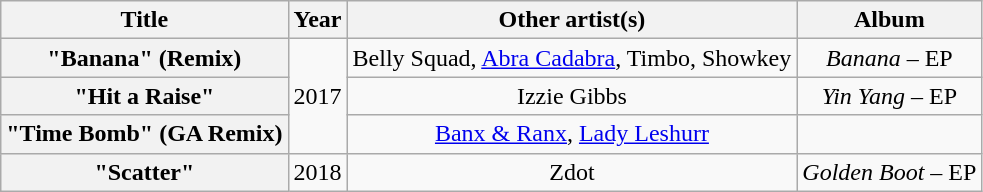<table class="wikitable plainrowheaders" style="text-align:center;">
<tr>
<th scope="col">Title</th>
<th scope="col">Year</th>
<th scope="col">Other artist(s)</th>
<th scope="col">Album</th>
</tr>
<tr>
<th scope="row">"Banana" (Remix)</th>
<td rowspan="3">2017</td>
<td>Belly Squad, <a href='#'>Abra Cadabra</a>, Timbo, Showkey</td>
<td><em>Banana</em> – EP</td>
</tr>
<tr>
<th scope="row">"Hit a Raise"</th>
<td>Izzie Gibbs</td>
<td><em>Yin Yang</em> – EP</td>
</tr>
<tr>
<th scope="row">"Time Bomb" (GA Remix)</th>
<td><a href='#'>Banx & Ranx</a>, <a href='#'>Lady Leshurr</a></td>
<td></td>
</tr>
<tr>
<th scope="row">"Scatter"</th>
<td>2018</td>
<td>Zdot</td>
<td><em>Golden Boot</em> – EP</td>
</tr>
</table>
